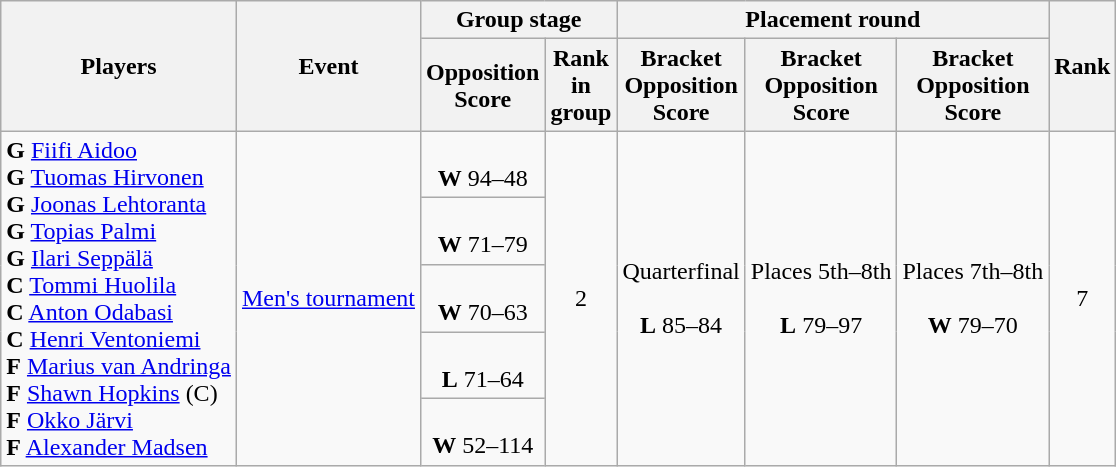<table class=wikitable style="align:center; white-space:nowrap">
<tr>
<th rowspan=2>Players</th>
<th rowspan=2>Event</th>
<th colspan=2>Group stage</th>
<th colspan=3>Placement round</th>
<th rowspan=2>Rank</th>
</tr>
<tr>
<th>Opposition<br>Score</th>
<th>Rank<br>in<br>group</th>
<th>Bracket<br>Opposition<br>Score</th>
<th>Bracket<br>Opposition<br>Score</th>
<th>Bracket<br>Opposition<br>Score</th>
</tr>
<tr align=center>
<td align=left rowspan=5><strong>G</strong> <a href='#'>Fiifi Aidoo</a><br><strong>G</strong> <a href='#'>Tuomas Hirvonen</a><br><strong>G</strong> <a href='#'>Joonas Lehtoranta</a><br><strong>G</strong> <a href='#'>Topias Palmi</a><br><strong>G</strong> <a href='#'>Ilari Seppälä</a><br><strong>C</strong> <a href='#'>Tommi Huolila</a><br><strong>C</strong> <a href='#'>Anton Odabasi</a><br><strong>C</strong> <a href='#'>Henri Ventoniemi</a><br><strong>F</strong> <a href='#'>Marius van Andringa</a><br><strong>F</strong> <a href='#'>Shawn Hopkins</a> (C)<br><strong>F</strong> <a href='#'>Okko Järvi</a><br><strong>F</strong> <a href='#'>Alexander Madsen</a></td>
<td align=left rowspan=5><a href='#'>Men's tournament</a></td>
<td><br><strong>W</strong> 94–48</td>
<td rowspan=5>2</td>
<td rowspan=5>Quarterfinal<br><br><strong>L</strong> 85–84</td>
<td rowspan=5>Places 5th–8th<br><br><strong>L</strong> 79–97</td>
<td rowspan=5>Places 7th–8th<br><br><strong>W</strong> 79–70</td>
<td rowspan=5>7</td>
</tr>
<tr align=center>
<td><br><strong>W</strong> 71–79</td>
</tr>
<tr align=center>
<td><br><strong>W</strong> 70–63</td>
</tr>
<tr align=center>
<td><br><strong>L</strong> 71–64</td>
</tr>
<tr align=center>
<td><br><strong>W</strong> 52–114</td>
</tr>
</table>
